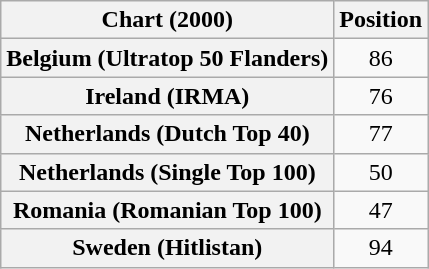<table class="wikitable sortable plainrowheaders" style="text-align:center">
<tr>
<th>Chart (2000)</th>
<th>Position</th>
</tr>
<tr>
<th scope="row">Belgium (Ultratop 50 Flanders)</th>
<td>86</td>
</tr>
<tr>
<th scope="row">Ireland (IRMA)</th>
<td>76</td>
</tr>
<tr>
<th scope="row">Netherlands (Dutch Top 40)</th>
<td>77</td>
</tr>
<tr>
<th scope="row">Netherlands (Single Top 100)</th>
<td>50</td>
</tr>
<tr>
<th scope="row">Romania (Romanian Top 100)</th>
<td>47</td>
</tr>
<tr>
<th scope="row">Sweden (Hitlistan)</th>
<td>94</td>
</tr>
</table>
